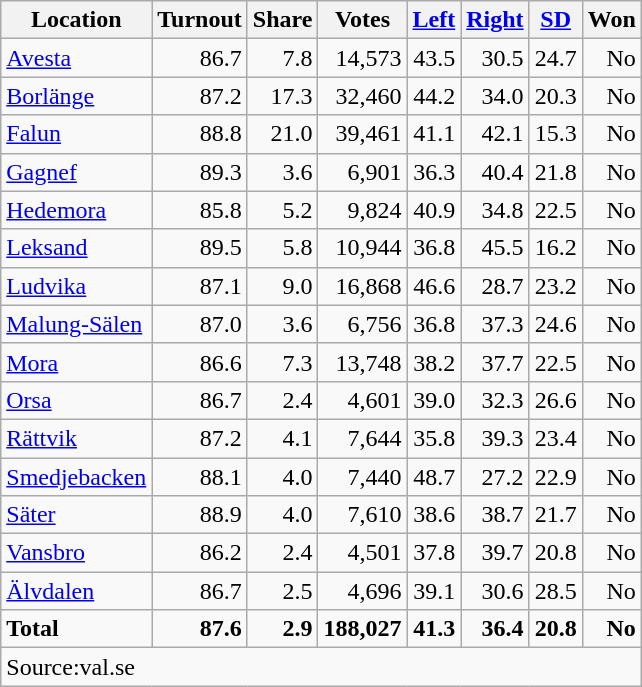<table class="wikitable sortable" style=text-align:right>
<tr>
<th>Location</th>
<th>Turnout</th>
<th>Share</th>
<th>Votes</th>
<th><a href='#'>Left</a></th>
<th><a href='#'>Right</a></th>
<th><a href='#'>SD</a></th>
<th>Won</th>
</tr>
<tr>
<td align=left><a href='#'>Avesta</a></td>
<td>86.7</td>
<td>7.8</td>
<td>14,573</td>
<td>43.5</td>
<td>30.5</td>
<td>24.7</td>
<td>No</td>
</tr>
<tr>
<td align=left><a href='#'>Borlänge</a></td>
<td>87.2</td>
<td>17.3</td>
<td>32,460</td>
<td>44.2</td>
<td>34.0</td>
<td>20.3</td>
<td>No</td>
</tr>
<tr>
<td align=left><a href='#'>Falun</a></td>
<td>88.8</td>
<td>21.0</td>
<td>39,461</td>
<td>41.1</td>
<td>42.1</td>
<td>15.3</td>
<td>No</td>
</tr>
<tr>
<td align=left><a href='#'>Gagnef</a></td>
<td>89.3</td>
<td>3.6</td>
<td>6,901</td>
<td>36.3</td>
<td>40.4</td>
<td>21.8</td>
<td>No</td>
</tr>
<tr>
<td align=left><a href='#'>Hedemora</a></td>
<td>85.8</td>
<td>5.2</td>
<td>9,824</td>
<td>40.9</td>
<td>34.8</td>
<td>22.5</td>
<td>No</td>
</tr>
<tr>
<td align=left><a href='#'>Leksand</a></td>
<td>89.5</td>
<td>5.8</td>
<td>10,944</td>
<td>36.8</td>
<td>45.5</td>
<td>16.2</td>
<td>No</td>
</tr>
<tr>
<td align=left><a href='#'>Ludvika</a></td>
<td>87.1</td>
<td>9.0</td>
<td>16,868</td>
<td>46.6</td>
<td>28.7</td>
<td>23.2</td>
<td>No</td>
</tr>
<tr>
<td align=left><a href='#'>Malung-Sälen</a></td>
<td>87.0</td>
<td>3.6</td>
<td>6,756</td>
<td>36.8</td>
<td>37.3</td>
<td>24.6</td>
<td>No</td>
</tr>
<tr>
<td align=left><a href='#'>Mora</a></td>
<td>86.6</td>
<td>7.3</td>
<td>13,748</td>
<td>38.2</td>
<td>37.7</td>
<td>22.5</td>
<td>No</td>
</tr>
<tr>
<td align=left><a href='#'>Orsa</a></td>
<td>86.7</td>
<td>2.4</td>
<td>4,601</td>
<td>39.0</td>
<td>32.3</td>
<td>26.6</td>
<td>No</td>
</tr>
<tr>
<td align=left><a href='#'>Rättvik</a></td>
<td>87.2</td>
<td>4.1</td>
<td>7,644</td>
<td>35.8</td>
<td>39.3</td>
<td>23.4</td>
<td>No</td>
</tr>
<tr>
<td align=left><a href='#'>Smedjebacken</a></td>
<td>88.1</td>
<td>4.0</td>
<td>7,440</td>
<td>48.7</td>
<td>27.2</td>
<td>22.9</td>
<td>No</td>
</tr>
<tr>
<td align=left><a href='#'>Säter</a></td>
<td>88.9</td>
<td>4.0</td>
<td>7,610</td>
<td>38.6</td>
<td>38.7</td>
<td>21.7</td>
<td>No</td>
</tr>
<tr>
<td align=left><a href='#'>Vansbro</a></td>
<td>86.2</td>
<td>2.4</td>
<td>4,501</td>
<td>37.8</td>
<td>39.7</td>
<td>20.8</td>
<td>No</td>
</tr>
<tr>
<td align=left><a href='#'>Älvdalen</a></td>
<td>86.7</td>
<td>2.5</td>
<td>4,696</td>
<td>39.1</td>
<td>30.6</td>
<td>28.5</td>
<td>No</td>
</tr>
<tr>
<td align=left><strong>Total</strong></td>
<td><strong>87.6</strong></td>
<td><strong>2.9</strong></td>
<td><strong>188,027</strong></td>
<td><strong>41.3</strong></td>
<td><strong>36.4</strong></td>
<td><strong>20.8</strong></td>
<td><strong>No</strong></td>
</tr>
<tr>
<td align=left colspan=8>Source:val.se</td>
</tr>
</table>
